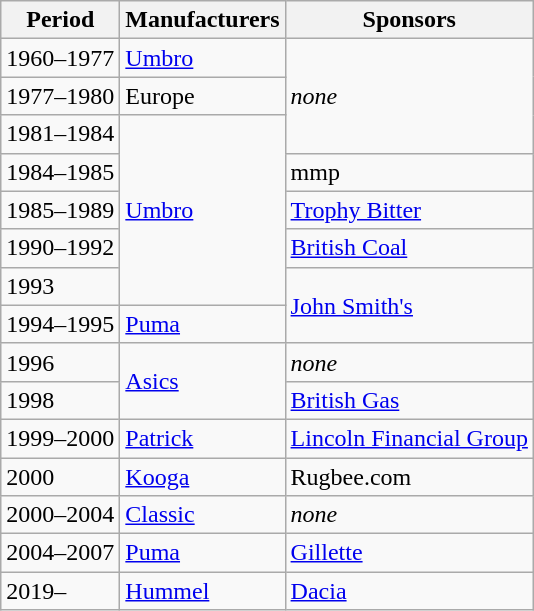<table class=wikitable>
<tr>
<th>Period</th>
<th>Manufacturers</th>
<th>Sponsors</th>
</tr>
<tr>
<td>1960–1977</td>
<td><a href='#'>Umbro</a></td>
<td rowspan="3"><em>none</em></td>
</tr>
<tr>
<td>1977–1980</td>
<td>Europe</td>
</tr>
<tr>
<td>1981–1984</td>
<td rowspan="5"><a href='#'>Umbro</a></td>
</tr>
<tr>
<td>1984–1985</td>
<td>mmp</td>
</tr>
<tr>
<td>1985–1989</td>
<td><a href='#'>Trophy Bitter</a></td>
</tr>
<tr>
<td>1990–1992</td>
<td><a href='#'>British Coal</a></td>
</tr>
<tr>
<td>1993</td>
<td rowspan=2><a href='#'>John Smith's</a></td>
</tr>
<tr>
<td>1994–1995</td>
<td><a href='#'>Puma</a></td>
</tr>
<tr>
<td>1996</td>
<td rowspan=2><a href='#'>Asics</a></td>
<td><em>none</em></td>
</tr>
<tr>
<td>1998</td>
<td><a href='#'>British Gas</a></td>
</tr>
<tr>
<td>1999–2000</td>
<td><a href='#'>Patrick</a></td>
<td><a href='#'>Lincoln Financial Group</a></td>
</tr>
<tr>
<td>2000</td>
<td><a href='#'>Kooga</a></td>
<td>Rugbee.com</td>
</tr>
<tr>
<td>2000–2004</td>
<td><a href='#'>Classic</a></td>
<td><em>none</em></td>
</tr>
<tr>
<td>2004–2007</td>
<td><a href='#'>Puma</a></td>
<td><a href='#'>Gillette</a></td>
</tr>
<tr>
<td>2019–</td>
<td><a href='#'>Hummel</a></td>
<td><a href='#'>Dacia</a></td>
</tr>
</table>
